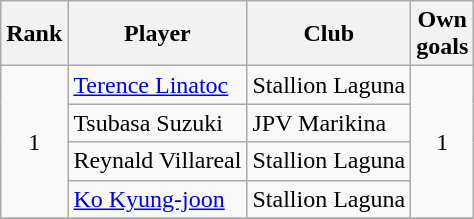<table class="wikitable" style="text-align:center">
<tr>
<th>Rank</th>
<th>Player</th>
<th>Club</th>
<th>Own<br>goals</th>
</tr>
<tr>
<td rowspan="4">1</td>
<td align="left"> <a href='#'>Terence Linatoc</a></td>
<td align="left">Stallion Laguna</td>
<td rowspan="4">1</td>
</tr>
<tr>
<td align="left"> Tsubasa Suzuki</td>
<td align="left">JPV Marikina</td>
</tr>
<tr>
<td align="left"> Reynald Villareal</td>
<td align="left">Stallion Laguna</td>
</tr>
<tr>
<td align="left"> <a href='#'>Ko Kyung-joon</a></td>
<td align="left">Stallion Laguna</td>
</tr>
<tr>
</tr>
</table>
